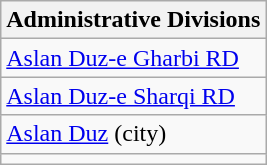<table class="wikitable">
<tr>
<th>Administrative Divisions</th>
</tr>
<tr>
<td><a href='#'>Aslan Duz-e Gharbi RD</a></td>
</tr>
<tr>
<td><a href='#'>Aslan Duz-e Sharqi RD</a></td>
</tr>
<tr>
<td><a href='#'>Aslan Duz</a> (city)</td>
</tr>
<tr>
<td colspan=1></td>
</tr>
</table>
